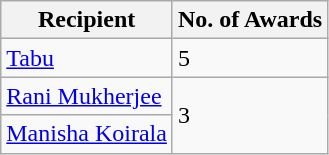<table class="wikitable">
<tr>
<th>Recipient</th>
<th>No. of Awards</th>
</tr>
<tr>
<td><a href='#'>Tabu</a></td>
<td>5</td>
</tr>
<tr>
<td><a href='#'>Rani Mukherjee</a></td>
<td rowspan="2">3</td>
</tr>
<tr>
<td><a href='#'>Manisha Koirala</a></td>
</tr>
</table>
